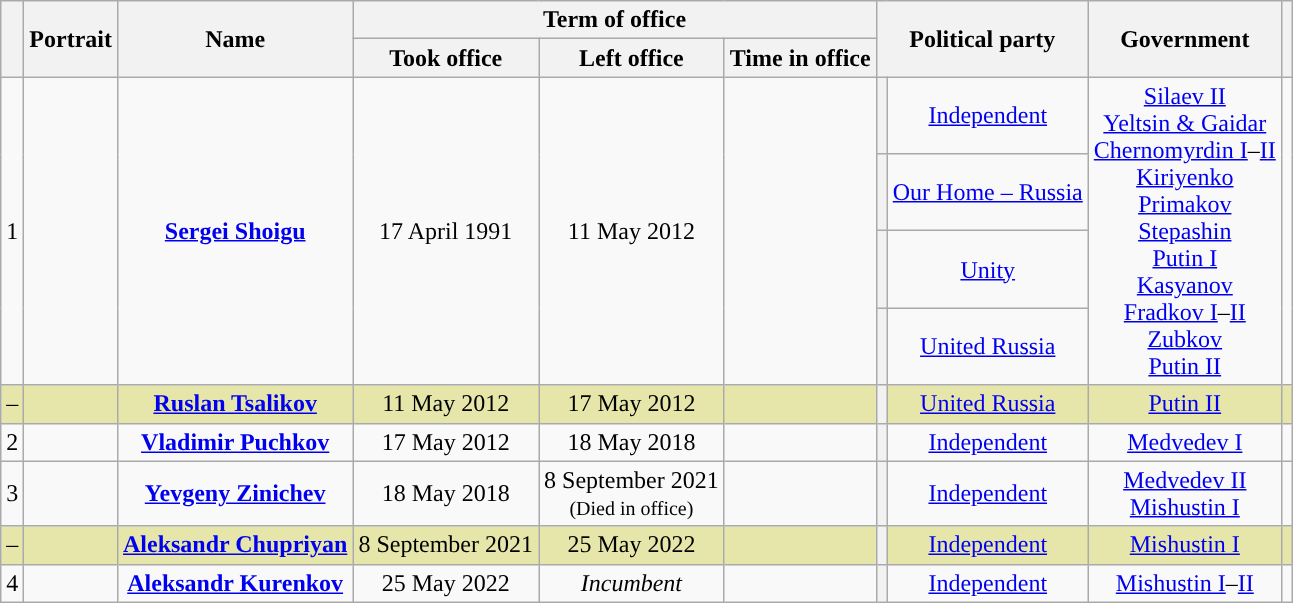<table class="wikitable" style="text-align:center;">
<tr>
<th rowspan=2></th>
<th rowspan=2>Portrait</th>
<th rowspan=2>Name<br></th>
<th colspan=3>Term of office</th>
<th colspan=2 rowspan=2>Political party</th>
<th rowspan=2>Government</th>
<th rowspan=2></th>
</tr>
<tr>
<th>Took office</th>
<th>Left office</th>
<th>Time in office</th>
</tr>
<tr>
<td rowspan=4>1</td>
<td rowspan=4></td>
<td rowspan=4><strong><a href='#'>Sergei Shoigu</a></strong><br></td>
<td rowspan=4>17 April 1991</td>
<td rowspan=4>11 May 2012</td>
<td rowspan=4></td>
<th style="background:"></th>
<td><a href='#'>Independent</a></td>
<td rowspan=4><a href='#'>Silaev II</a><br><a href='#'>Yeltsin & Gaidar</a><br><a href='#'>Chernomyrdin I</a>–<a href='#'>II</a><br><a href='#'>Kiriyenko</a><br><a href='#'>Primakov</a><br><a href='#'>Stepashin</a><br><a href='#'>Putin I</a><br><a href='#'>Kasyanov</a><br><a href='#'>Fradkov I</a>–<a href='#'>II</a><br><a href='#'>Zubkov</a><br><a href='#'>Putin II</a></td>
<td rowspan=4></td>
</tr>
<tr>
<th style="background:"></th>
<td><a href='#'>Our Home – Russia</a></td>
</tr>
<tr>
<th style="background:"></th>
<td><a href='#'>Unity</a></td>
</tr>
<tr>
<th style="background:"></th>
<td><a href='#'>United Russia</a></td>
</tr>
<tr bgcolor=#E6E6AA>
<td>–</td>
<td></td>
<td><strong><a href='#'>Ruslan Tsalikov</a></strong><br></td>
<td>11 May 2012</td>
<td>17 May 2012</td>
<td></td>
<th style="background:"></th>
<td><a href='#'>United Russia</a></td>
<td><a href='#'>Putin II</a></td>
<td></td>
</tr>
<tr>
<td>2</td>
<td></td>
<td><strong><a href='#'>Vladimir Puchkov</a></strong><br></td>
<td>17 May 2012</td>
<td>18 May 2018</td>
<td></td>
<th style="background:"></th>
<td><a href='#'>Independent</a></td>
<td><a href='#'>Medvedev I</a></td>
<td></td>
</tr>
<tr>
<td>3</td>
<td></td>
<td><strong><a href='#'>Yevgeny Zinichev</a></strong><br></td>
<td>18 May 2018</td>
<td>8 September 2021<br><small>(Died in office)</small></td>
<td></td>
<th style="background:"></th>
<td><a href='#'>Independent</a></td>
<td><a href='#'>Medvedev II</a><br><a href='#'>Mishustin I</a></td>
</tr>
<tr bgcolor=#E6E6AA>
<td>–</td>
<td></td>
<td><strong><a href='#'>Aleksandr Chupriyan</a></strong><br></td>
<td>8 September 2021</td>
<td>25 May 2022</td>
<td></td>
<th style="background:"></th>
<td><a href='#'>Independent</a></td>
<td><a href='#'>Mishustin I</a></td>
<td></td>
</tr>
<tr>
<td>4</td>
<td></td>
<td><strong><a href='#'>Aleksandr Kurenkov</a></strong><br></td>
<td>25 May 2022</td>
<td><em>Incumbent</em></td>
<td></td>
<th style="background:"></th>
<td><a href='#'>Independent</a></td>
<td><a href='#'>Mishustin I</a>–<a href='#'>II</a></td>
</tr>
</table>
